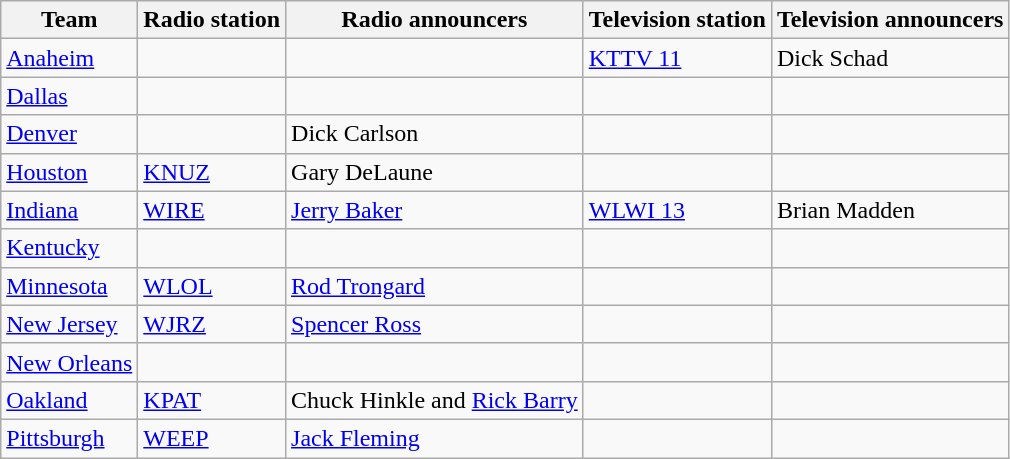<table class="wikitable">
<tr>
<th>Team</th>
<th>Radio station</th>
<th>Radio announcers</th>
<th>Television station</th>
<th>Television announcers</th>
</tr>
<tr>
<td><a href='#'>Anaheim</a></td>
<td></td>
<td></td>
<td><a href='#'>KTTV 11</a></td>
<td>Dick Schad</td>
</tr>
<tr>
<td><a href='#'>Dallas</a></td>
<td></td>
<td></td>
<td></td>
<td></td>
</tr>
<tr>
<td><a href='#'>Denver</a></td>
<td></td>
<td>Dick Carlson</td>
<td></td>
<td></td>
</tr>
<tr>
<td><a href='#'>Houston</a></td>
<td><a href='#'>KNUZ</a></td>
<td>Gary DeLaune</td>
<td></td>
<td></td>
</tr>
<tr>
<td><a href='#'>Indiana</a></td>
<td><a href='#'>WIRE</a></td>
<td><a href='#'>Jerry Baker</a></td>
<td><a href='#'>WLWI 13</a></td>
<td>Brian Madden</td>
</tr>
<tr>
<td><a href='#'>Kentucky</a></td>
<td></td>
<td></td>
<td></td>
<td></td>
</tr>
<tr>
<td><a href='#'>Minnesota</a></td>
<td><a href='#'>WLOL</a></td>
<td><a href='#'>Rod Trongard</a></td>
<td></td>
<td></td>
</tr>
<tr>
<td><a href='#'>New Jersey</a></td>
<td><a href='#'>WJRZ</a></td>
<td><a href='#'>Spencer Ross</a></td>
<td></td>
<td></td>
</tr>
<tr>
<td><a href='#'>New Orleans</a></td>
<td></td>
<td></td>
<td></td>
<td></td>
</tr>
<tr>
<td><a href='#'>Oakland</a></td>
<td><a href='#'>KPAT</a></td>
<td>Chuck Hinkle and <a href='#'>Rick Barry</a></td>
<td></td>
<td></td>
</tr>
<tr>
<td><a href='#'>Pittsburgh</a></td>
<td><a href='#'>WEEP</a></td>
<td><a href='#'>Jack Fleming</a></td>
<td></td>
<td></td>
</tr>
</table>
